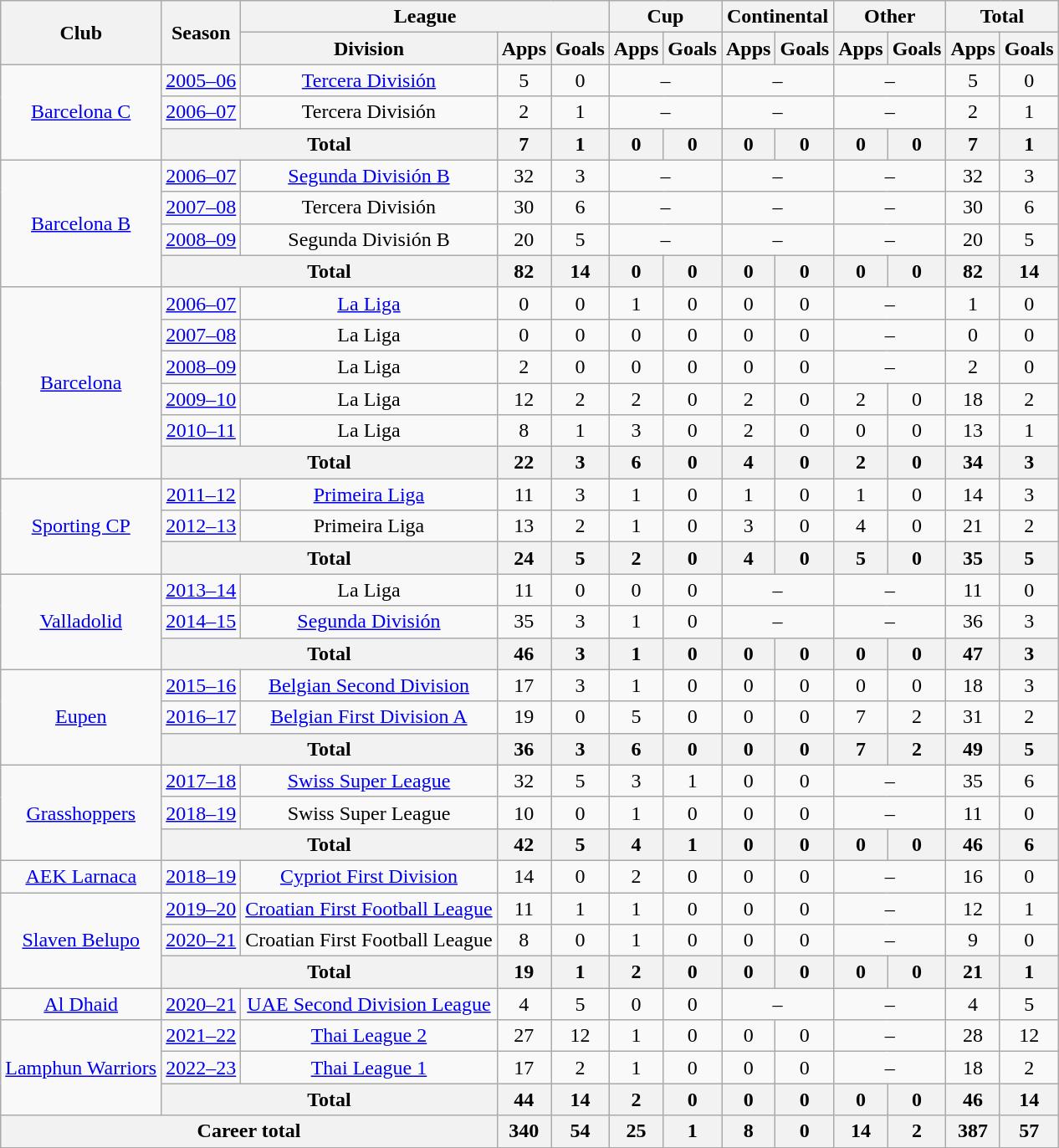<table class="wikitable" style="text-align:center">
<tr>
<th rowspan="2">Club</th>
<th rowspan="2">Season</th>
<th colspan="3">League</th>
<th colspan="2">Cup</th>
<th colspan="2">Continental</th>
<th colspan="2">Other</th>
<th colspan="2">Total</th>
</tr>
<tr>
<th>Division</th>
<th>Apps</th>
<th>Goals</th>
<th>Apps</th>
<th>Goals</th>
<th>Apps</th>
<th>Goals</th>
<th>Apps</th>
<th>Goals</th>
<th>Apps</th>
<th>Goals</th>
</tr>
<tr>
<td rowspan="3"><a href='#'>Barcelona C</a></td>
<td><a href='#'>2005–06</a></td>
<td><a href='#'>Tercera División</a></td>
<td>5</td>
<td>0</td>
<td colspan="2">–</td>
<td colspan="2">–</td>
<td colspan="2">–</td>
<td>5</td>
<td>0</td>
</tr>
<tr>
<td><a href='#'>2006–07</a></td>
<td>Tercera División</td>
<td>2</td>
<td>1</td>
<td colspan="2">–</td>
<td colspan="2">–</td>
<td colspan="2">–</td>
<td>2</td>
<td>1</td>
</tr>
<tr>
<th colspan="2">Total</th>
<th>7</th>
<th>1</th>
<th>0</th>
<th>0</th>
<th>0</th>
<th>0</th>
<th>0</th>
<th>0</th>
<th>7</th>
<th>1</th>
</tr>
<tr>
<td rowspan="4"><a href='#'>Barcelona B</a></td>
<td><a href='#'>2006–07</a></td>
<td><a href='#'>Segunda División B</a></td>
<td>32</td>
<td>3</td>
<td colspan="2">–</td>
<td colspan="2">–</td>
<td colspan="2">–</td>
<td>32</td>
<td>3</td>
</tr>
<tr>
<td><a href='#'>2007–08</a></td>
<td>Tercera División</td>
<td>30</td>
<td>6</td>
<td colspan="2">–</td>
<td colspan="2">–</td>
<td colspan="2">–</td>
<td>30</td>
<td>6</td>
</tr>
<tr>
<td><a href='#'>2008–09</a></td>
<td>Segunda División B</td>
<td>20</td>
<td>5</td>
<td colspan="2">–</td>
<td colspan="2">–</td>
<td colspan="2">–</td>
<td>20</td>
<td>5</td>
</tr>
<tr>
<th colspan="2">Total</th>
<th>82</th>
<th>14</th>
<th>0</th>
<th>0</th>
<th>0</th>
<th>0</th>
<th>0</th>
<th>0</th>
<th>82</th>
<th>14</th>
</tr>
<tr>
<td rowspan="6"><a href='#'>Barcelona</a></td>
<td><a href='#'>2006–07</a></td>
<td><a href='#'>La Liga</a></td>
<td>0</td>
<td>0</td>
<td>1</td>
<td>0</td>
<td>0</td>
<td>0</td>
<td colspan="2">–</td>
<td>1</td>
<td>0</td>
</tr>
<tr>
<td><a href='#'>2007–08</a></td>
<td>La Liga</td>
<td>0</td>
<td>0</td>
<td>0</td>
<td>0</td>
<td>0</td>
<td>0</td>
<td colspan="2">–</td>
<td>0</td>
<td>0</td>
</tr>
<tr>
<td><a href='#'>2008–09</a></td>
<td>La Liga</td>
<td>2</td>
<td>0</td>
<td>0</td>
<td>0</td>
<td>0</td>
<td>0</td>
<td colspan="2">–</td>
<td>2</td>
<td>0</td>
</tr>
<tr>
<td><a href='#'>2009–10</a></td>
<td>La Liga</td>
<td>12</td>
<td>2</td>
<td>2</td>
<td>0</td>
<td>2</td>
<td>0</td>
<td>2</td>
<td>0</td>
<td>18</td>
<td>2</td>
</tr>
<tr>
<td><a href='#'>2010–11</a></td>
<td>La Liga</td>
<td>8</td>
<td>1</td>
<td>3</td>
<td>0</td>
<td>2</td>
<td>0</td>
<td>0</td>
<td>0</td>
<td>13</td>
<td>1</td>
</tr>
<tr>
<th colspan="2">Total</th>
<th>22</th>
<th>3</th>
<th>6</th>
<th>0</th>
<th>4</th>
<th>0</th>
<th>2</th>
<th>0</th>
<th>34</th>
<th>3</th>
</tr>
<tr>
<td rowspan="3"><a href='#'>Sporting CP</a></td>
<td><a href='#'>2011–12</a></td>
<td><a href='#'>Primeira Liga</a></td>
<td>11</td>
<td>3</td>
<td>1</td>
<td>0</td>
<td>1</td>
<td>0</td>
<td>1</td>
<td>0</td>
<td>14</td>
<td>3</td>
</tr>
<tr>
<td><a href='#'>2012–13</a></td>
<td>Primeira Liga</td>
<td>13</td>
<td>2</td>
<td>1</td>
<td>0</td>
<td>3</td>
<td>0</td>
<td>4</td>
<td>0</td>
<td>21</td>
<td>2</td>
</tr>
<tr>
<th colspan="2">Total</th>
<th>24</th>
<th>5</th>
<th>2</th>
<th>0</th>
<th>4</th>
<th>0</th>
<th>5</th>
<th>0</th>
<th>35</th>
<th>5</th>
</tr>
<tr>
<td rowspan="3"><a href='#'>Valladolid</a></td>
<td><a href='#'>2013–14</a></td>
<td>La Liga</td>
<td>11</td>
<td>0</td>
<td>0</td>
<td>0</td>
<td colspan="2">–</td>
<td colspan="2">–</td>
<td>11</td>
<td>0</td>
</tr>
<tr>
<td><a href='#'>2014–15</a></td>
<td><a href='#'>Segunda División</a></td>
<td>35</td>
<td>3</td>
<td>1</td>
<td>0</td>
<td colspan="2">–</td>
<td colspan="2">–</td>
<td>36</td>
<td>3</td>
</tr>
<tr>
<th colspan="2">Total</th>
<th>46</th>
<th>3</th>
<th>1</th>
<th>0</th>
<th>0</th>
<th>0</th>
<th>0</th>
<th>0</th>
<th>47</th>
<th>3</th>
</tr>
<tr>
<td rowspan="3"><a href='#'>Eupen</a></td>
<td><a href='#'>2015–16</a></td>
<td><a href='#'>Belgian Second Division</a></td>
<td>17</td>
<td>3</td>
<td>1</td>
<td>0</td>
<td>0</td>
<td>0</td>
<td>0</td>
<td>0</td>
<td>18</td>
<td>3</td>
</tr>
<tr>
<td><a href='#'>2016–17</a></td>
<td><a href='#'>Belgian First Division A</a></td>
<td>19</td>
<td>0</td>
<td>5</td>
<td>0</td>
<td>0</td>
<td>0</td>
<td>7</td>
<td>2</td>
<td>31</td>
<td>2</td>
</tr>
<tr>
<th colspan="2">Total</th>
<th>36</th>
<th>3</th>
<th>6</th>
<th>0</th>
<th>0</th>
<th>0</th>
<th>7</th>
<th>2</th>
<th>49</th>
<th>5</th>
</tr>
<tr>
<td rowspan="3"><a href='#'>Grasshoppers</a></td>
<td><a href='#'>2017–18</a></td>
<td><a href='#'>Swiss Super League</a></td>
<td>32</td>
<td>5</td>
<td>3</td>
<td>1</td>
<td>0</td>
<td>0</td>
<td colspan="2">–</td>
<td>35</td>
<td>6</td>
</tr>
<tr>
<td><a href='#'>2018–19</a></td>
<td>Swiss Super League</td>
<td>10</td>
<td>0</td>
<td>1</td>
<td>0</td>
<td>0</td>
<td>0</td>
<td colspan="2">–</td>
<td>11</td>
<td>0</td>
</tr>
<tr>
<th colspan="2">Total</th>
<th>42</th>
<th>5</th>
<th>4</th>
<th>1</th>
<th>0</th>
<th>0</th>
<th>0</th>
<th>0</th>
<th>46</th>
<th>6</th>
</tr>
<tr>
<td><a href='#'>AEK Larnaca</a></td>
<td><a href='#'>2018–19</a></td>
<td><a href='#'>Cypriot First Division</a></td>
<td>14</td>
<td>0</td>
<td>2</td>
<td>0</td>
<td>0</td>
<td>0</td>
<td colspan="2">–</td>
<td>16</td>
<td>0</td>
</tr>
<tr>
<td rowspan="3"><a href='#'>Slaven Belupo</a></td>
<td><a href='#'>2019–20</a></td>
<td><a href='#'>Croatian First Football League</a></td>
<td>11</td>
<td>1</td>
<td>1</td>
<td>0</td>
<td>0</td>
<td>0</td>
<td colspan="2">–</td>
<td>12</td>
<td>1</td>
</tr>
<tr>
<td><a href='#'>2020–21</a></td>
<td>Croatian First Football League</td>
<td>8</td>
<td>0</td>
<td>1</td>
<td>0</td>
<td>0</td>
<td>0</td>
<td colspan="2">–</td>
<td>9</td>
<td>0</td>
</tr>
<tr>
<th colspan="2">Total</th>
<th>19</th>
<th>1</th>
<th>2</th>
<th>0</th>
<th>0</th>
<th>0</th>
<th>0</th>
<th>0</th>
<th>21</th>
<th>1</th>
</tr>
<tr>
<td><a href='#'>Al Dhaid</a></td>
<td><a href='#'>2020–21</a></td>
<td><a href='#'>UAE Second Division League</a></td>
<td>4</td>
<td>5</td>
<td>0</td>
<td>0</td>
<td colspan="2">–</td>
<td colspan="2">–</td>
<td>4</td>
<td>5</td>
</tr>
<tr>
<td rowspan="3"><a href='#'>Lamphun Warriors</a></td>
<td><a href='#'>2021–22</a></td>
<td><a href='#'>Thai League 2</a></td>
<td>27</td>
<td>12</td>
<td>1</td>
<td>0</td>
<td>0</td>
<td>0</td>
<td colspan="2">–</td>
<td>28</td>
<td>12</td>
</tr>
<tr>
<td><a href='#'>2022–23</a></td>
<td><a href='#'>Thai League 1</a></td>
<td>17</td>
<td>2</td>
<td>1</td>
<td>0</td>
<td>0</td>
<td>0</td>
<td colspan="2">–</td>
<td>18</td>
<td>2</td>
</tr>
<tr>
<th colspan="2">Total</th>
<th>44</th>
<th>14</th>
<th>2</th>
<th>0</th>
<th>0</th>
<th>0</th>
<th>0</th>
<th>0</th>
<th>46</th>
<th>14</th>
</tr>
<tr>
<th colspan="3">Career total</th>
<th>340</th>
<th>54</th>
<th>25</th>
<th>1</th>
<th>8</th>
<th>0</th>
<th>14</th>
<th>2</th>
<th>387</th>
<th>57</th>
</tr>
</table>
